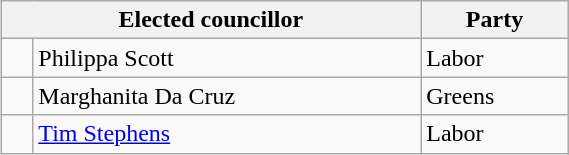<table class="wikitable" style="float:right;clear:right;width:30%">
<tr>
<th colspan="2">Elected councillor</th>
<th>Party</th>
</tr>
<tr>
<td> </td>
<td>Philippa Scott</td>
<td>Labor</td>
</tr>
<tr>
<td> </td>
<td>Marghanita Da Cruz</td>
<td>Greens</td>
</tr>
<tr>
<td> </td>
<td><a href='#'>Tim Stephens</a></td>
<td>Labor</td>
</tr>
</table>
